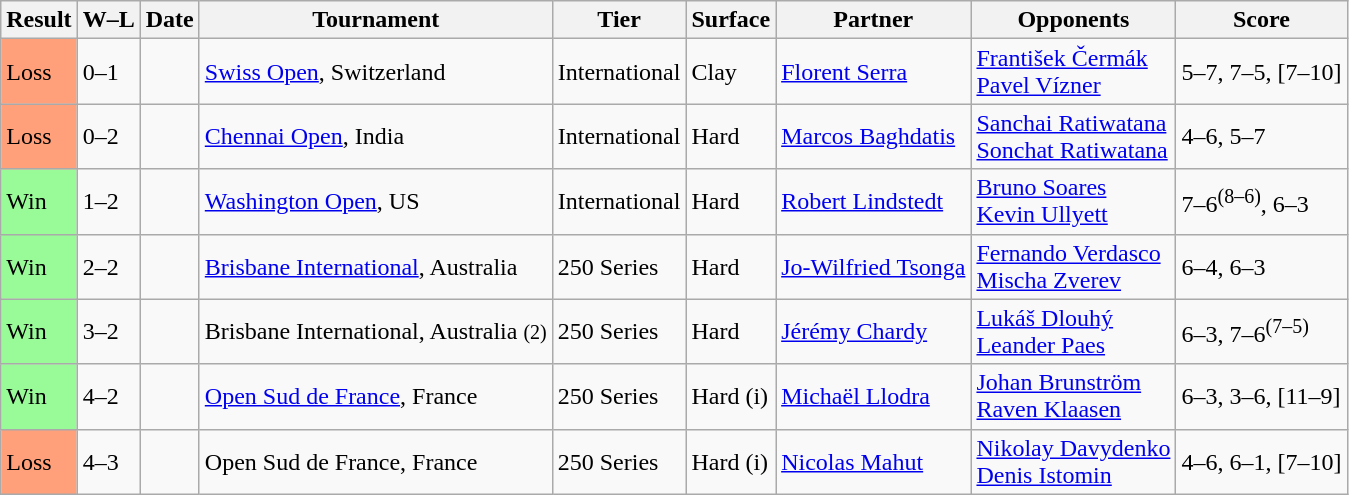<table class="sortable wikitable">
<tr>
<th>Result</th>
<th class="unsortable">W–L</th>
<th>Date</th>
<th>Tournament</th>
<th>Tier</th>
<th>Surface</th>
<th>Partner</th>
<th>Opponents</th>
<th class="unsortable">Score</th>
</tr>
<tr>
<td bgcolor=FFA07A>Loss</td>
<td>0–1</td>
<td><a href='#'></a></td>
<td><a href='#'>Swiss Open</a>, Switzerland</td>
<td>International</td>
<td>Clay</td>
<td> <a href='#'>Florent Serra</a></td>
<td> <a href='#'>František Čermák</a><br> <a href='#'>Pavel Vízner</a></td>
<td>5–7, 7–5, [7–10]</td>
</tr>
<tr>
<td bgcolor=FFA07A>Loss</td>
<td>0–2</td>
<td><a href='#'></a></td>
<td><a href='#'>Chennai Open</a>, India</td>
<td>International</td>
<td>Hard</td>
<td> <a href='#'>Marcos Baghdatis</a></td>
<td> <a href='#'>Sanchai Ratiwatana</a><br> <a href='#'>Sonchat Ratiwatana</a></td>
<td>4–6, 5–7</td>
</tr>
<tr>
<td bgcolor=98FB98>Win</td>
<td>1–2</td>
<td><a href='#'></a></td>
<td><a href='#'>Washington Open</a>, US</td>
<td>International</td>
<td>Hard</td>
<td> <a href='#'>Robert Lindstedt</a></td>
<td> <a href='#'>Bruno Soares</a><br> <a href='#'>Kevin Ullyett</a></td>
<td>7–6<sup>(8–6)</sup>, 6–3</td>
</tr>
<tr>
<td bgcolor=98FB98>Win</td>
<td>2–2</td>
<td><a href='#'></a></td>
<td><a href='#'>Brisbane International</a>, Australia</td>
<td>250 Series</td>
<td>Hard</td>
<td> <a href='#'>Jo-Wilfried Tsonga</a></td>
<td> <a href='#'>Fernando Verdasco</a><br> <a href='#'>Mischa Zverev</a></td>
<td>6–4, 6–3</td>
</tr>
<tr>
<td bgcolor=98FB98>Win</td>
<td>3–2</td>
<td><a href='#'></a></td>
<td>Brisbane International, Australia <small>(2)</small></td>
<td>250 Series</td>
<td>Hard</td>
<td> <a href='#'>Jérémy Chardy</a></td>
<td> <a href='#'>Lukáš Dlouhý</a><br> <a href='#'>Leander Paes</a></td>
<td>6–3, 7–6<sup>(7–5)</sup></td>
</tr>
<tr>
<td bgcolor=98FB98>Win</td>
<td>4–2</td>
<td><a href='#'></a></td>
<td><a href='#'>Open Sud de France</a>, France</td>
<td>250 Series</td>
<td>Hard (i)</td>
<td> <a href='#'>Michaël Llodra</a></td>
<td> <a href='#'>Johan Brunström</a><br> <a href='#'>Raven Klaasen</a></td>
<td>6–3, 3–6, [11–9]</td>
</tr>
<tr>
<td bgcolor=FFA07A>Loss</td>
<td>4–3</td>
<td><a href='#'></a></td>
<td>Open Sud de France, France</td>
<td>250 Series</td>
<td>Hard (i)</td>
<td> <a href='#'>Nicolas Mahut</a></td>
<td> <a href='#'>Nikolay Davydenko</a><br> <a href='#'>Denis Istomin</a></td>
<td>4–6, 6–1, [7–10]</td>
</tr>
</table>
